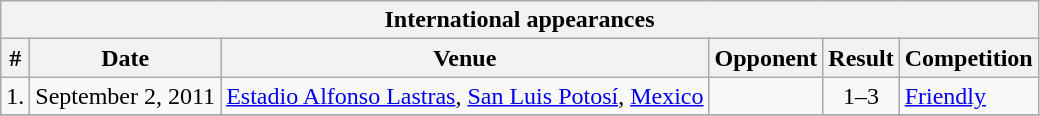<table class="wikitable collapsible collapsed" style="font-size:100%">
<tr>
<th colspan="7"><strong>International appearances</strong></th>
</tr>
<tr>
<th>#</th>
<th>Date</th>
<th>Venue</th>
<th>Opponent</th>
<th>Result</th>
<th>Competition</th>
</tr>
<tr>
<td>1.</td>
<td>September 2, 2011</td>
<td><a href='#'>Estadio Alfonso Lastras</a>, <a href='#'>San Luis Potosí</a>, <a href='#'>Mexico</a></td>
<td></td>
<td align=center>1–3</td>
<td><a href='#'>Friendly</a></td>
</tr>
<tr>
</tr>
</table>
